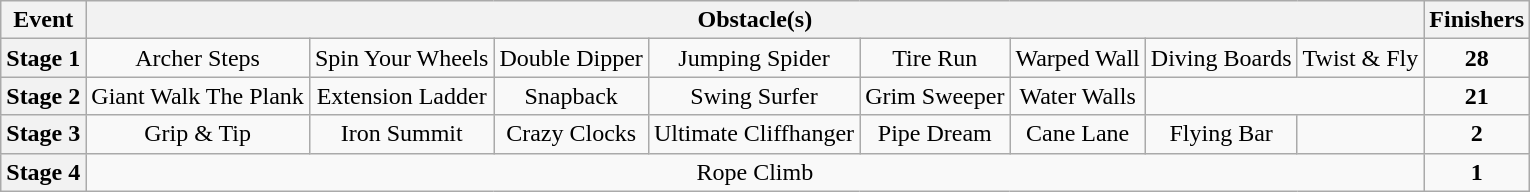<table class="wikitable" style="text-align:center;">
<tr>
<th colspan="1">Event</th>
<th colspan="8">Obstacle(s)</th>
<th colspan="1">Finishers</th>
</tr>
<tr>
<th>Stage 1</th>
<td>Archer Steps</td>
<td>Spin Your Wheels</td>
<td>Double Dipper</td>
<td>Jumping Spider</td>
<td>Tire Run</td>
<td>Warped Wall</td>
<td>Diving Boards</td>
<td>Twist & Fly</td>
<td><strong>28</strong></td>
</tr>
<tr>
<th>Stage 2</th>
<td>Giant Walk The Plank</td>
<td>Extension Ladder</td>
<td>Snapback</td>
<td>Swing Surfer</td>
<td>Grim Sweeper</td>
<td>Water Walls</td>
<td colspan="2"></td>
<td><strong>21</strong></td>
</tr>
<tr>
<th>Stage 3</th>
<td>Grip & Tip</td>
<td>Iron Summit</td>
<td>Crazy Clocks</td>
<td>Ultimate Cliffhanger</td>
<td>Pipe Dream</td>
<td>Cane Lane</td>
<td>Flying Bar</td>
<td colspan="1"></td>
<td><strong>2</strong></td>
</tr>
<tr>
<th>Stage 4</th>
<td colspan="8">Rope Climb</td>
<td><strong>1</strong></td>
</tr>
</table>
